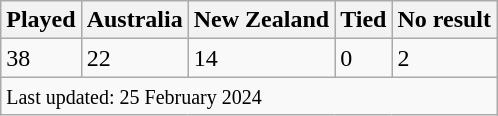<table class="wikitable">
<tr>
<th>Played</th>
<th>Australia</th>
<th>New Zealand</th>
<th>Tied</th>
<th>No result</th>
</tr>
<tr>
<td>38</td>
<td>22</td>
<td>14</td>
<td>0</td>
<td>2</td>
</tr>
<tr>
<td colspan=5><small>Last updated: 25 February 2024</small></td>
</tr>
</table>
